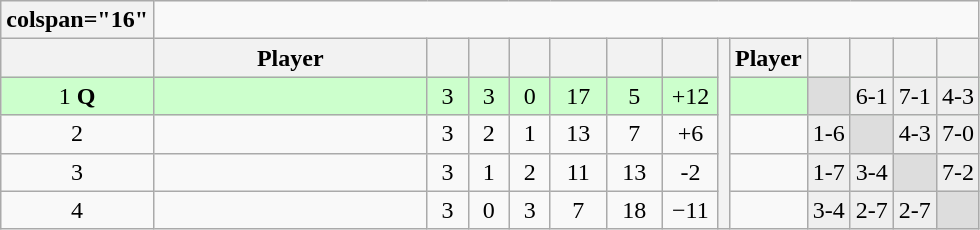<table class=wikitable style=text-align:center>
<tr>
<th>colspan="16" </th>
</tr>
<tr>
<th width=20 abbr=Position></th>
<th width=175>Player</th>
<th width=20 abbr=Played></th>
<th width=20 abbr=Won></th>
<th width=20 abbr=Lost></th>
<th width=30 abbr=Points for></th>
<th width=30 abbr=Points against></th>
<th width=30 abbr=Points difference></th>
<th rowspan="5" abbr=H2H></th>
<th>Player</th>
<th></th>
<th></th>
<th></th>
<th></th>
</tr>
<tr bgcolor=#CCFFCC>
<td>1 <strong>Q</strong></td>
<td align=left></td>
<td>3</td>
<td>3</td>
<td>0</td>
<td>17</td>
<td>5</td>
<td>+12</td>
<td></td>
<td bgcolor="#dddddd"> </td>
<td bgcolor="#efefef">6-1</td>
<td bgcolor="#efefef">7-1</td>
<td bgcolor="#efefef">4-3</td>
</tr>
<tr>
<td>2  </td>
<td align=left></td>
<td>3</td>
<td>2</td>
<td>1</td>
<td>13</td>
<td>7</td>
<td>+6</td>
<td></td>
<td bgcolor="#efefef">1-6</td>
<td bgcolor="#dddddd"> </td>
<td bgcolor="#efefef">4-3</td>
<td bgcolor="#efefef">7-0</td>
</tr>
<tr>
<td>3 </td>
<td align=left></td>
<td>3</td>
<td>1</td>
<td>2</td>
<td>11</td>
<td>13</td>
<td>-2</td>
<td></td>
<td bgcolor="#efefef">1-7</td>
<td bgcolor="#efefef">3-4</td>
<td bgcolor="#dddddd"> </td>
<td bgcolor="#efefef">7-2</td>
</tr>
<tr>
<td>4 </td>
<td align=left></td>
<td>3</td>
<td>0</td>
<td>3</td>
<td>7</td>
<td>18</td>
<td>−11</td>
<td></td>
<td bgcolor="#efefef">3-4</td>
<td bgcolor="#efefef">2-7</td>
<td bgcolor="#efefef">2-7</td>
<td bgcolor="#dddddd"> </td>
</tr>
</table>
